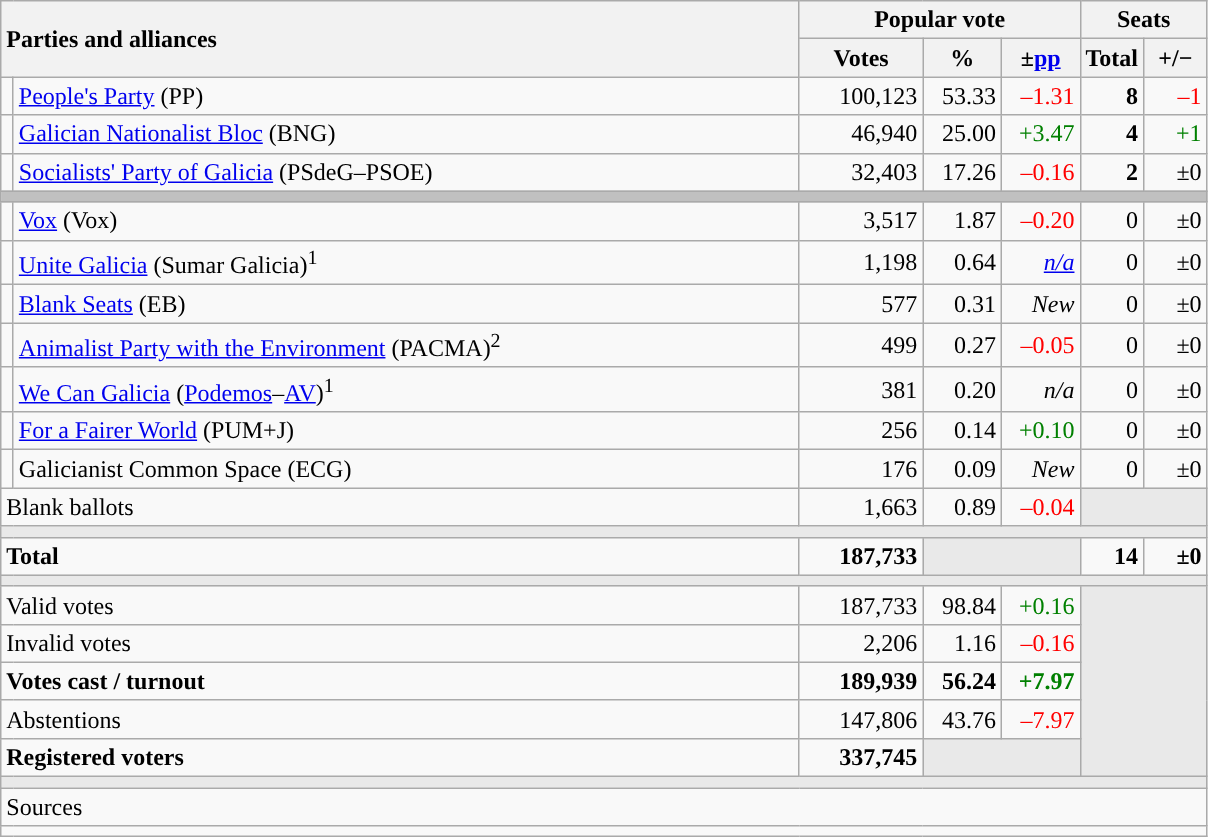<table class="wikitable" style="text-align:right;">
<tr>
<th style="text-align:left;" rowspan="2" colspan="2" width="525">Parties and alliances</th>
<th colspan="3">Popular vote</th>
<th colspan="2">Seats</th>
</tr>
<tr>
<th width="75">Votes</th>
<th width="45">%</th>
<th width="45">±<a href='#'>pp</a></th>
<th width="35">Total</th>
<th width="35">+/−</th>
</tr>
<tr>
<td width="1" style="color:inherit;background:"></td>
<td align="left"><a href='#'>People's Party</a> (PP)</td>
<td>100,123</td>
<td>53.33</td>
<td style="color:red;">–1.31</td>
<td><strong>8</strong></td>
<td style="color:red;">–1</td>
</tr>
<tr>
<td style="color:inherit;background:"></td>
<td align="left"><a href='#'>Galician Nationalist Bloc</a> (BNG)</td>
<td>46,940</td>
<td>25.00</td>
<td style="color:green;">+3.47</td>
<td><strong>4</strong></td>
<td style="color:green;">+1</td>
</tr>
<tr>
<td style="color:inherit;background:"></td>
<td align="left"><a href='#'>Socialists' Party of Galicia</a> (PSdeG–PSOE)</td>
<td>32,403</td>
<td>17.26</td>
<td style="color:red;">–0.16</td>
<td><strong>2</strong></td>
<td>±0</td>
</tr>
<tr>
<td colspan="7" bgcolor="#C0C0C0"></td>
</tr>
<tr>
<td style="color:inherit;background:"></td>
<td align="left"><a href='#'>Vox</a> (Vox)</td>
<td>3,517</td>
<td>1.87</td>
<td style="color:red;">–0.20</td>
<td>0</td>
<td>±0</td>
</tr>
<tr>
<td style="color:inherit;background:"></td>
<td align="left"><a href='#'>Unite Galicia</a> (Sumar Galicia)<sup>1</sup></td>
<td>1,198</td>
<td>0.64</td>
<td><em><a href='#'>n/a</a></em></td>
<td>0</td>
<td>±0</td>
</tr>
<tr>
<td style="color:inherit;background:"></td>
<td align="left"><a href='#'>Blank Seats</a> (EB)</td>
<td>577</td>
<td>0.31</td>
<td><em>New</em></td>
<td>0</td>
<td>±0</td>
</tr>
<tr>
<td style="color:inherit;background:"></td>
<td align="left"><a href='#'>Animalist Party with the Environment</a> (PACMA)<sup>2</sup></td>
<td>499</td>
<td>0.27</td>
<td style="color:red;">–0.05</td>
<td>0</td>
<td>±0</td>
</tr>
<tr>
<td style="color:inherit;background:"></td>
<td align="left"><a href='#'>We Can Galicia</a> (<a href='#'>Podemos</a>–<a href='#'>AV</a>)<sup>1</sup></td>
<td>381</td>
<td>0.20</td>
<td><em>n/a</em></td>
<td>0</td>
<td>±0</td>
</tr>
<tr>
<td style="color:inherit;background:"></td>
<td align="left"><a href='#'>For a Fairer World</a> (PUM+J)</td>
<td>256</td>
<td>0.14</td>
<td style="color:green;">+0.10</td>
<td>0</td>
<td>±0</td>
</tr>
<tr>
<td style="color:inherit;background:"></td>
<td align="left">Galicianist Common Space (ECG)</td>
<td>176</td>
<td>0.09</td>
<td><em>New</em></td>
<td>0</td>
<td>±0</td>
</tr>
<tr>
<td align="left" colspan="2">Blank ballots</td>
<td>1,663</td>
<td>0.89</td>
<td style="color:red;">–0.04</td>
<td bgcolor="#E9E9E9" colspan="2"></td>
</tr>
<tr>
<td colspan="7" bgcolor="#E9E9E9"></td>
</tr>
<tr style="font-weight:bold;">
<td align="left" colspan="2">Total</td>
<td>187,733</td>
<td bgcolor="#E9E9E9" colspan="2"></td>
<td>14</td>
<td>±0</td>
</tr>
<tr>
<td colspan="7" bgcolor="#E9E9E9"></td>
</tr>
<tr>
<td align="left" colspan="2">Valid votes</td>
<td>187,733</td>
<td>98.84</td>
<td style="color:green;">+0.16</td>
<td bgcolor="#E9E9E9" colspan="2" rowspan="5"></td>
</tr>
<tr>
<td align="left" colspan="2">Invalid votes</td>
<td>2,206</td>
<td>1.16</td>
<td style="color:red;">–0.16</td>
</tr>
<tr style="font-weight:bold;">
<td align="left" colspan="2">Votes cast / turnout</td>
<td>189,939</td>
<td>56.24</td>
<td style="color:green;">+7.97</td>
</tr>
<tr>
<td align="left" colspan="2">Abstentions</td>
<td>147,806</td>
<td>43.76</td>
<td style="color:red;">–7.97</td>
</tr>
<tr style="font-weight:bold;">
<td align="left" colspan="2">Registered voters</td>
<td>337,745</td>
<td bgcolor="#E9E9E9" colspan="2"></td>
</tr>
<tr>
<td colspan="7" bgcolor="#E9E9E9"></td>
</tr>
<tr>
<td align="left" colspan="7">Sources</td>
</tr>
<tr>
<td colspan="7" style="text-align:left; max-width:790px;"></td>
</tr>
</table>
